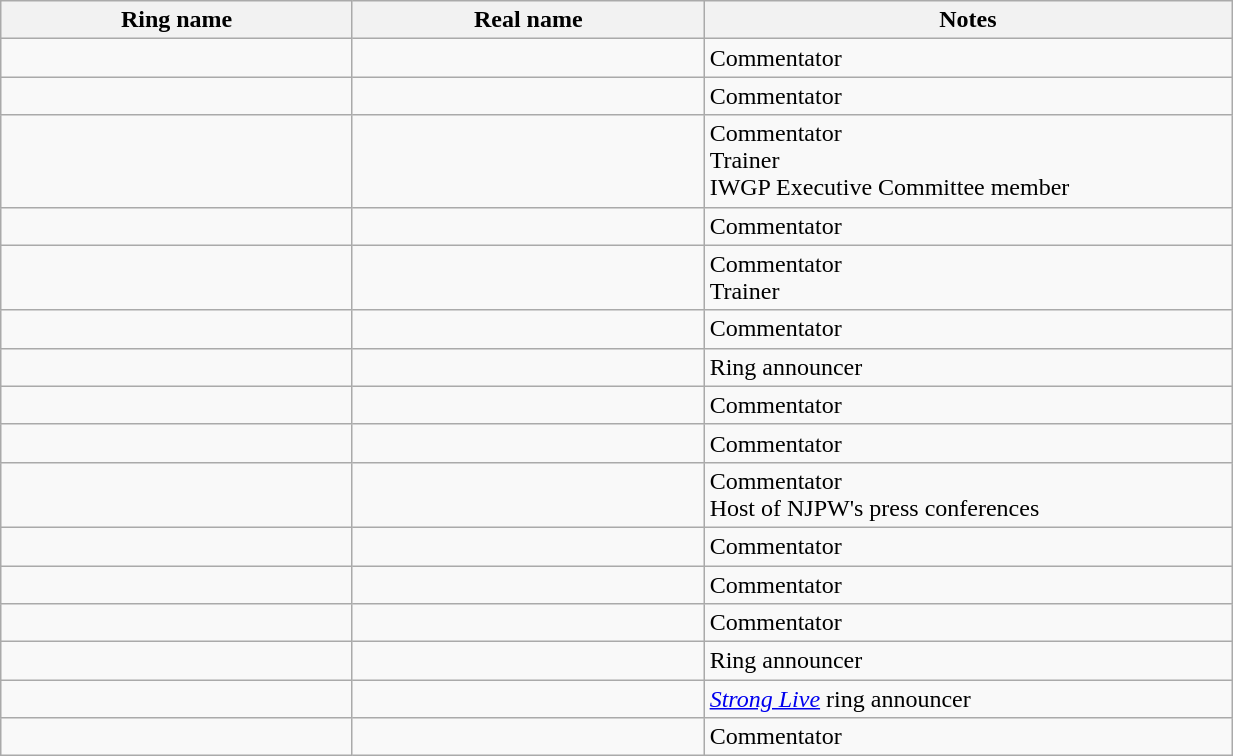<table class="wikitable sortable" style="width:65%;">
<tr>
<th width=20%>Ring name</th>
<th width=20%>Real name</th>
<th width=30%>Notes</th>
</tr>
<tr>
<td></td>
<td></td>
<td>Commentator</td>
</tr>
<tr>
<td></td>
<td></td>
<td>Commentator</td>
</tr>
<tr>
<td></td>
<td></td>
<td>Commentator<br>Trainer<br>IWGP Executive Committee member</td>
</tr>
<tr>
<td></td>
<td></td>
<td>Commentator</td>
</tr>
<tr>
<td></td>
<td></td>
<td>Commentator<br>Trainer</td>
</tr>
<tr>
<td></td>
<td></td>
<td>Commentator</td>
</tr>
<tr>
<td></td>
<td></td>
<td>Ring announcer</td>
</tr>
<tr>
<td></td>
<td></td>
<td>Commentator</td>
</tr>
<tr>
<td></td>
<td></td>
<td>Commentator</td>
</tr>
<tr>
<td></td>
<td></td>
<td>Commentator<br>Host of NJPW's press conferences</td>
</tr>
<tr>
<td></td>
<td></td>
<td>Commentator</td>
</tr>
<tr>
<td></td>
<td></td>
<td>Commentator</td>
</tr>
<tr>
<td></td>
<td></td>
<td>Commentator</td>
</tr>
<tr>
<td></td>
<td></td>
<td>Ring announcer</td>
</tr>
<tr>
<td></td>
<td></td>
<td><em><a href='#'>Strong Live</a></em> ring announcer</td>
</tr>
<tr>
<td></td>
<td></td>
<td>Commentator</td>
</tr>
</table>
